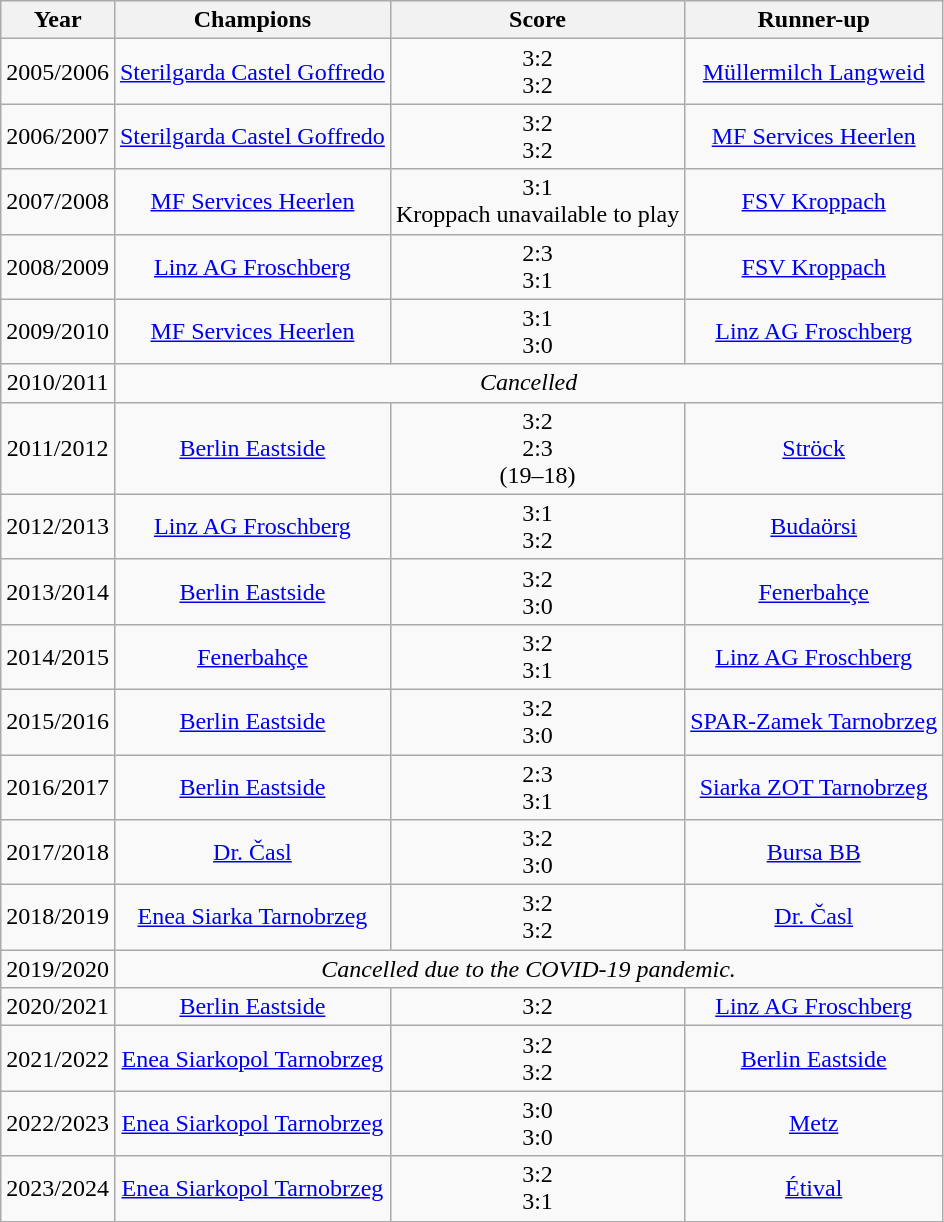<table class="wikitable" style="text-align: center;">
<tr>
<th>Year</th>
<th>Champions</th>
<th>Score</th>
<th>Runner-up</th>
</tr>
<tr>
<td>2005/2006</td>
<td> <a href='#'>Sterilgarda Castel Goffredo</a></td>
<td>3:2<br>3:2</td>
<td> <a href='#'>Müllermilch Langweid</a></td>
</tr>
<tr>
<td>2006/2007</td>
<td> <a href='#'>Sterilgarda Castel Goffredo</a></td>
<td>3:2<br>3:2</td>
<td> <a href='#'>MF Services Heerlen</a></td>
</tr>
<tr>
<td>2007/2008</td>
<td> <a href='#'>MF Services Heerlen</a></td>
<td>3:1<br>Kroppach unavailable to play</td>
<td> <a href='#'>FSV Kroppach</a></td>
</tr>
<tr>
<td>2008/2009</td>
<td> <a href='#'>Linz AG Froschberg</a></td>
<td>2:3<br>3:1</td>
<td> <a href='#'>FSV Kroppach</a></td>
</tr>
<tr>
<td>2009/2010</td>
<td> <a href='#'>MF Services Heerlen</a></td>
<td>3:1<br>3:0</td>
<td> <a href='#'>Linz AG Froschberg</a></td>
</tr>
<tr>
<td>2010/2011</td>
<td colspan=3 align=center><em>Cancelled</em></td>
</tr>
<tr>
<td>2011/2012</td>
<td> <a href='#'>Berlin Eastside</a></td>
<td>3:2<br>2:3<br>(19–18)</td>
<td> <a href='#'>Ströck</a></td>
</tr>
<tr>
<td>2012/2013</td>
<td> <a href='#'>Linz AG Froschberg</a></td>
<td>3:1<br>3:2</td>
<td> <a href='#'>Budaörsi</a></td>
</tr>
<tr>
<td>2013/2014</td>
<td> <a href='#'>Berlin Eastside</a></td>
<td>3:2<br>3:0</td>
<td> <a href='#'>Fenerbahçe</a></td>
</tr>
<tr>
<td>2014/2015</td>
<td> <a href='#'>Fenerbahçe</a></td>
<td>3:2<br>3:1</td>
<td> <a href='#'>Linz AG Froschberg</a></td>
</tr>
<tr>
<td>2015/2016</td>
<td> <a href='#'>Berlin Eastside</a></td>
<td>3:2<br>3:0</td>
<td> <a href='#'>SPAR-Zamek Tarnobrzeg</a></td>
</tr>
<tr>
<td>2016/2017</td>
<td> <a href='#'>Berlin Eastside</a></td>
<td>2:3<br>3:1</td>
<td> <a href='#'>Siarka ZOT Tarnobrzeg</a></td>
</tr>
<tr>
<td>2017/2018</td>
<td> <a href='#'>Dr. Časl</a></td>
<td>3:2<br>3:0</td>
<td> <a href='#'>Bursa BB</a></td>
</tr>
<tr>
<td>2018/2019</td>
<td> <a href='#'>Enea Siarka Tarnobrzeg</a></td>
<td>3:2<br>3:2</td>
<td> <a href='#'>Dr. Časl</a></td>
</tr>
<tr>
<td>2019/2020</td>
<td colspan=3 align=center><em>Cancelled due to the COVID-19 pandemic.</em></td>
</tr>
<tr>
<td>2020/2021</td>
<td> <a href='#'>Berlin Eastside</a></td>
<td>3:2</td>
<td> <a href='#'>Linz AG Froschberg</a></td>
</tr>
<tr>
<td>2021/2022</td>
<td> <a href='#'>Enea Siarkopol Tarnobrzeg</a></td>
<td>3:2<br>3:2</td>
<td> <a href='#'>Berlin Eastside</a></td>
</tr>
<tr>
<td>2022/2023</td>
<td> <a href='#'>Enea Siarkopol Tarnobrzeg</a></td>
<td>3:0<br>3:0</td>
<td> <a href='#'>Metz</a></td>
</tr>
<tr>
<td>2023/2024</td>
<td> <a href='#'>Enea Siarkopol Tarnobrzeg</a></td>
<td>3:2<br>3:1</td>
<td> <a href='#'>Étival</a></td>
</tr>
</table>
